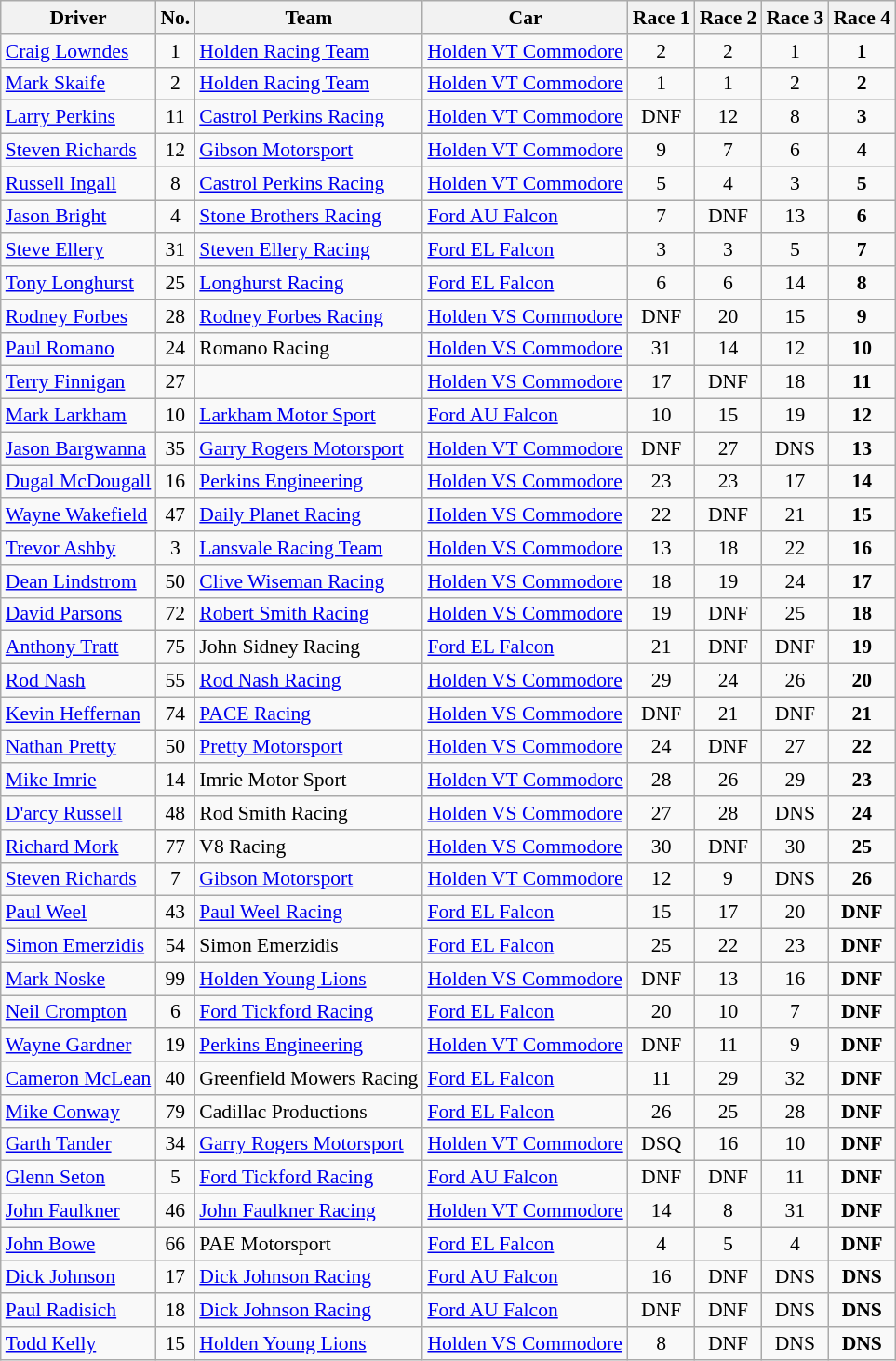<table class="wikitable" style="font-size: 90%">
<tr>
<th>Driver</th>
<th>No.</th>
<th>Team</th>
<th>Car</th>
<th>Race 1</th>
<th>Race 2</th>
<th>Race 3</th>
<th>Race 4</th>
</tr>
<tr>
<td> <a href='#'>Craig Lowndes</a></td>
<td align="center">1</td>
<td><a href='#'>Holden Racing Team</a></td>
<td><a href='#'>Holden VT Commodore</a></td>
<td align="center">2</td>
<td align="center">2</td>
<td align="center">1</td>
<td align="center"><strong>1</strong></td>
</tr>
<tr>
<td> <a href='#'>Mark Skaife</a></td>
<td align="center">2</td>
<td><a href='#'>Holden Racing Team</a></td>
<td><a href='#'>Holden VT Commodore</a></td>
<td align="center">1</td>
<td align="center">1</td>
<td align="center">2</td>
<td align="center"><strong>2</strong></td>
</tr>
<tr>
<td> <a href='#'>Larry Perkins</a></td>
<td align="center">11</td>
<td><a href='#'>Castrol Perkins Racing</a></td>
<td><a href='#'>Holden VT Commodore</a></td>
<td align="center">DNF</td>
<td align="center">12</td>
<td align="center">8</td>
<td align="center"><strong>3</strong></td>
</tr>
<tr>
<td> <a href='#'>Steven Richards</a></td>
<td align="center">12</td>
<td><a href='#'>Gibson Motorsport</a></td>
<td><a href='#'>Holden VT Commodore</a></td>
<td align="center">9</td>
<td align="center">7</td>
<td align="center">6</td>
<td align="center"><strong>4</strong></td>
</tr>
<tr>
<td> <a href='#'>Russell Ingall</a></td>
<td align="center">8</td>
<td><a href='#'>Castrol Perkins Racing</a></td>
<td><a href='#'>Holden VT Commodore</a></td>
<td align="center">5</td>
<td align="center">4</td>
<td align="center">3</td>
<td align="center"><strong>5</strong></td>
</tr>
<tr>
<td> <a href='#'>Jason Bright</a></td>
<td align="center">4</td>
<td><a href='#'>Stone Brothers Racing</a></td>
<td><a href='#'>Ford AU Falcon</a></td>
<td align="center">7</td>
<td align="center">DNF</td>
<td align="center">13</td>
<td align="center"><strong>6</strong></td>
</tr>
<tr>
<td> <a href='#'>Steve Ellery</a></td>
<td align="center">31</td>
<td><a href='#'>Steven Ellery Racing</a></td>
<td><a href='#'>Ford EL Falcon</a></td>
<td align="center">3</td>
<td align="center">3</td>
<td align="center">5</td>
<td align="center"><strong>7</strong></td>
</tr>
<tr>
<td> <a href='#'>Tony Longhurst</a></td>
<td align="center">25</td>
<td><a href='#'>Longhurst Racing</a></td>
<td><a href='#'>Ford EL Falcon</a></td>
<td align="center">6</td>
<td align="center">6</td>
<td align="center">14</td>
<td align="center"><strong>8</strong></td>
</tr>
<tr>
<td> <a href='#'>Rodney Forbes</a></td>
<td align="center">28</td>
<td><a href='#'>Rodney Forbes Racing</a></td>
<td><a href='#'>Holden VS Commodore</a></td>
<td align="center">DNF</td>
<td align="center">20</td>
<td align="center">15</td>
<td align="center"><strong>9</strong></td>
</tr>
<tr>
<td> <a href='#'>Paul Romano</a></td>
<td align="center">24</td>
<td>Romano Racing</td>
<td><a href='#'>Holden VS Commodore</a></td>
<td align="center">31</td>
<td align="center">14</td>
<td align="center">12</td>
<td align="center"><strong>10</strong></td>
</tr>
<tr>
<td> <a href='#'>Terry Finnigan</a></td>
<td align="center">27</td>
<td></td>
<td><a href='#'>Holden VS Commodore</a></td>
<td align="center">17</td>
<td align="center">DNF</td>
<td align="center">18</td>
<td align="center"><strong>11</strong></td>
</tr>
<tr>
<td> <a href='#'>Mark Larkham</a></td>
<td align="center">10</td>
<td><a href='#'>Larkham Motor Sport</a></td>
<td><a href='#'>Ford AU Falcon</a></td>
<td align="center">10</td>
<td align="center">15</td>
<td align="center">19</td>
<td align="center"><strong>12</strong></td>
</tr>
<tr>
<td> <a href='#'>Jason Bargwanna</a></td>
<td align="center">35</td>
<td><a href='#'>Garry Rogers Motorsport</a></td>
<td><a href='#'>Holden VT Commodore</a></td>
<td align="center">DNF</td>
<td align="center">27</td>
<td align="center">DNS</td>
<td align="center"><strong>13</strong></td>
</tr>
<tr>
<td> <a href='#'>Dugal McDougall</a></td>
<td align="center">16</td>
<td><a href='#'>Perkins Engineering</a></td>
<td><a href='#'>Holden VS Commodore</a></td>
<td align="center">23</td>
<td align="center">23</td>
<td align="center">17</td>
<td align="center"><strong>14</strong></td>
</tr>
<tr>
<td> <a href='#'>Wayne Wakefield</a></td>
<td align="center">47</td>
<td><a href='#'>Daily Planet Racing</a></td>
<td><a href='#'>Holden VS Commodore</a></td>
<td align="center">22</td>
<td align="center">DNF</td>
<td align="center">21</td>
<td align="center"><strong>15</strong></td>
</tr>
<tr>
<td> <a href='#'>Trevor Ashby</a></td>
<td align="center">3</td>
<td><a href='#'>Lansvale Racing Team</a></td>
<td><a href='#'>Holden VS Commodore</a></td>
<td align="center">13</td>
<td align="center">18</td>
<td align="center">22</td>
<td align="center"><strong>16</strong></td>
</tr>
<tr>
<td> <a href='#'>Dean Lindstrom</a></td>
<td align="center">50</td>
<td><a href='#'>Clive Wiseman Racing</a></td>
<td><a href='#'>Holden VS Commodore</a></td>
<td align="center">18</td>
<td align="center">19</td>
<td align="center">24</td>
<td align="center"><strong>17</strong></td>
</tr>
<tr>
<td> <a href='#'>David Parsons</a></td>
<td align="center">72</td>
<td><a href='#'>Robert Smith Racing</a></td>
<td><a href='#'>Holden VS Commodore</a></td>
<td align="center">19</td>
<td align="center">DNF</td>
<td align="center">25</td>
<td align="center"><strong>18</strong></td>
</tr>
<tr>
<td> <a href='#'>Anthony Tratt</a></td>
<td align="center">75</td>
<td>John Sidney Racing</td>
<td><a href='#'>Ford EL Falcon</a></td>
<td align="center">21</td>
<td align="center">DNF</td>
<td align="center">DNF</td>
<td align="center"><strong>19</strong></td>
</tr>
<tr>
<td> <a href='#'>Rod Nash</a></td>
<td align="center">55</td>
<td><a href='#'>Rod Nash Racing</a></td>
<td><a href='#'>Holden VS Commodore</a></td>
<td align="center">29</td>
<td align="center">24</td>
<td align="center">26</td>
<td align="center"><strong>20</strong></td>
</tr>
<tr>
<td> <a href='#'>Kevin Heffernan</a></td>
<td align="center">74</td>
<td><a href='#'>PACE Racing</a></td>
<td><a href='#'>Holden VS Commodore</a></td>
<td align="center">DNF</td>
<td align="center">21</td>
<td align="center">DNF</td>
<td align="center"><strong>21</strong></td>
</tr>
<tr>
<td> <a href='#'>Nathan Pretty</a></td>
<td align="center">50</td>
<td><a href='#'>Pretty Motorsport</a></td>
<td><a href='#'>Holden VS Commodore</a></td>
<td align="center">24</td>
<td align="center">DNF</td>
<td align="center">27</td>
<td align="center"><strong>22</strong></td>
</tr>
<tr>
<td> <a href='#'>Mike Imrie</a></td>
<td align="center">14</td>
<td>Imrie Motor Sport</td>
<td><a href='#'>Holden VT Commodore</a></td>
<td align="center">28</td>
<td align="center">26</td>
<td align="center">29</td>
<td align="center"><strong>23</strong></td>
</tr>
<tr>
<td> <a href='#'>D'arcy Russell</a></td>
<td align="center">48</td>
<td>Rod Smith Racing</td>
<td><a href='#'>Holden VS Commodore</a></td>
<td align="center">27</td>
<td align="center">28</td>
<td align="center">DNS</td>
<td align="center"><strong>24</strong></td>
</tr>
<tr>
<td> <a href='#'>Richard Mork</a></td>
<td align="center">77</td>
<td>V8 Racing</td>
<td><a href='#'>Holden VS Commodore</a></td>
<td align="center">30</td>
<td align="center">DNF</td>
<td align="center">30</td>
<td align="center"><strong>25</strong></td>
</tr>
<tr>
<td> <a href='#'>Steven Richards</a></td>
<td align="center">7</td>
<td><a href='#'>Gibson Motorsport</a></td>
<td><a href='#'>Holden VT Commodore</a></td>
<td align="center">12</td>
<td align="center">9</td>
<td align="center">DNS</td>
<td align="center"><strong>26</strong></td>
</tr>
<tr>
<td> <a href='#'>Paul Weel</a></td>
<td align="center">43</td>
<td><a href='#'>Paul Weel Racing</a></td>
<td><a href='#'>Ford EL Falcon</a></td>
<td align="center">15</td>
<td align="center">17</td>
<td align="center">20</td>
<td align="center"><strong>DNF</strong></td>
</tr>
<tr>
<td> <a href='#'>Simon Emerzidis</a></td>
<td align="center">54</td>
<td>Simon Emerzidis</td>
<td><a href='#'>Ford EL Falcon</a></td>
<td align="center">25</td>
<td align="center">22</td>
<td align="center">23</td>
<td align="center"><strong>DNF</strong></td>
</tr>
<tr>
<td> <a href='#'>Mark Noske</a></td>
<td align="center">99</td>
<td><a href='#'>Holden Young Lions</a></td>
<td><a href='#'>Holden VS Commodore</a></td>
<td align="center">DNF</td>
<td align="center">13</td>
<td align="center">16</td>
<td align="center"><strong>DNF</strong></td>
</tr>
<tr>
<td> <a href='#'>Neil Crompton</a></td>
<td align="center">6</td>
<td><a href='#'>Ford Tickford Racing</a></td>
<td><a href='#'>Ford EL Falcon</a></td>
<td align="center">20</td>
<td align="center">10</td>
<td align="center">7</td>
<td align="center"><strong>DNF</strong></td>
</tr>
<tr>
<td> <a href='#'>Wayne Gardner</a></td>
<td align="center">19</td>
<td><a href='#'>Perkins Engineering</a></td>
<td><a href='#'>Holden VT Commodore</a></td>
<td align="center">DNF</td>
<td align="center">11</td>
<td align="center">9</td>
<td align="center"><strong>DNF</strong></td>
</tr>
<tr>
<td> <a href='#'>Cameron McLean</a></td>
<td align="center">40</td>
<td>Greenfield Mowers Racing</td>
<td><a href='#'>Ford EL Falcon</a></td>
<td align="center">11</td>
<td align="center">29</td>
<td align="center">32</td>
<td align="center"><strong>DNF</strong></td>
</tr>
<tr>
<td> <a href='#'>Mike Conway</a></td>
<td align="center">79</td>
<td>Cadillac Productions</td>
<td><a href='#'>Ford EL Falcon</a></td>
<td align="center">26</td>
<td align="center">25</td>
<td align="center">28</td>
<td align="center"><strong>DNF</strong></td>
</tr>
<tr>
<td> <a href='#'>Garth Tander</a></td>
<td align="center">34</td>
<td><a href='#'>Garry Rogers Motorsport</a></td>
<td><a href='#'>Holden VT Commodore</a></td>
<td align="center">DSQ</td>
<td align="center">16</td>
<td align="center">10</td>
<td align="center"><strong>DNF</strong></td>
</tr>
<tr>
<td> <a href='#'>Glenn Seton</a></td>
<td align="center">5</td>
<td><a href='#'>Ford Tickford Racing</a></td>
<td><a href='#'>Ford AU Falcon</a></td>
<td align="center">DNF</td>
<td align="center">DNF</td>
<td align="center">11</td>
<td align="center"><strong>DNF</strong></td>
</tr>
<tr>
<td> <a href='#'>John Faulkner</a></td>
<td align="center">46</td>
<td><a href='#'>John Faulkner Racing</a></td>
<td><a href='#'>Holden VT Commodore</a></td>
<td align="center">14</td>
<td align="center">8</td>
<td align="center">31</td>
<td align="center"><strong>DNF</strong></td>
</tr>
<tr>
<td> <a href='#'>John Bowe</a></td>
<td align="center">66</td>
<td>PAE Motorsport</td>
<td><a href='#'>Ford EL Falcon</a></td>
<td align="center">4</td>
<td align="center">5</td>
<td align="center">4</td>
<td align="center"><strong>DNF</strong></td>
</tr>
<tr>
<td> <a href='#'>Dick Johnson</a></td>
<td align="center">17</td>
<td><a href='#'>Dick Johnson Racing</a></td>
<td><a href='#'>Ford AU Falcon</a></td>
<td align="center">16</td>
<td align="center">DNF</td>
<td align="center">DNS</td>
<td align="center"><strong>DNS</strong></td>
</tr>
<tr>
<td> <a href='#'>Paul Radisich</a></td>
<td align="center">18</td>
<td><a href='#'>Dick Johnson Racing</a></td>
<td><a href='#'>Ford AU Falcon</a></td>
<td align="center">DNF</td>
<td align="center">DNF</td>
<td align="center">DNS</td>
<td align="center"><strong>DNS</strong></td>
</tr>
<tr>
<td> <a href='#'>Todd Kelly</a></td>
<td align="center">15</td>
<td><a href='#'>Holden Young Lions</a></td>
<td><a href='#'>Holden VS Commodore</a></td>
<td align="center">8</td>
<td align="center">DNF</td>
<td align="center">DNS</td>
<td align="center"><strong>DNS</strong></td>
</tr>
</table>
